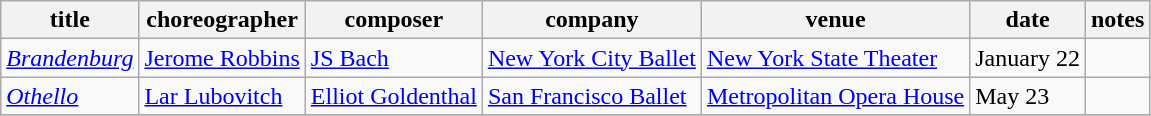<table class="wikitable sortable">
<tr>
<th>title</th>
<th>choreographer</th>
<th>composer</th>
<th>company</th>
<th>venue</th>
<th>date</th>
<th>notes</th>
</tr>
<tr>
<td><em><a href='#'>Brandenburg</a></em></td>
<td><a href='#'>Jerome Robbins</a></td>
<td><a href='#'>JS Bach</a></td>
<td><a href='#'>New York City Ballet</a></td>
<td><a href='#'>New York State Theater</a></td>
<td>January 22</td>
<td></td>
</tr>
<tr>
<td><em><a href='#'>Othello</a></em></td>
<td><a href='#'>Lar Lubovitch</a></td>
<td><a href='#'>Elliot Goldenthal</a></td>
<td><a href='#'>San Francisco Ballet</a></td>
<td><a href='#'>Metropolitan Opera House</a></td>
<td>May 23</td>
<td></td>
</tr>
<tr>
</tr>
</table>
